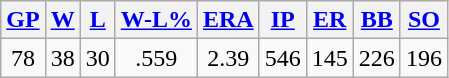<table class="wikitable">
<tr>
<th><a href='#'>GP</a></th>
<th><a href='#'>W</a></th>
<th><a href='#'>L</a></th>
<th><a href='#'>W-L%</a></th>
<th><a href='#'>ERA</a></th>
<th><a href='#'>IP</a></th>
<th><a href='#'>ER</a></th>
<th><a href='#'>BB</a></th>
<th><a href='#'>SO</a></th>
</tr>
<tr align=center>
<td>78</td>
<td>38</td>
<td>30</td>
<td>.559</td>
<td>2.39</td>
<td>546</td>
<td>145</td>
<td>226</td>
<td>196</td>
</tr>
</table>
